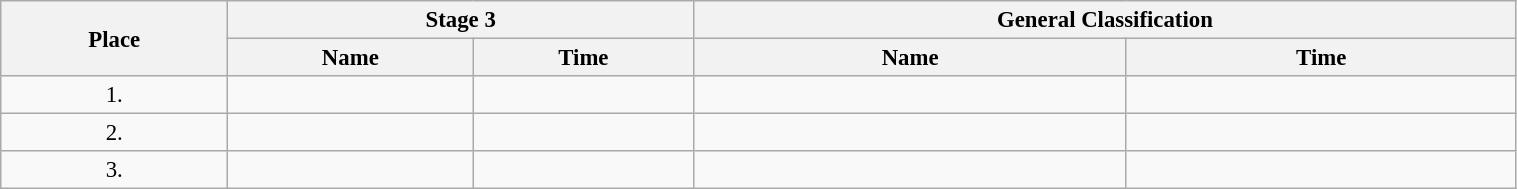<table class="wikitable"  style="font-size:95%; width:80%;">
<tr>
<th rowspan="2">Place</th>
<th colspan="2">Stage 3</th>
<th colspan="2">General Classification</th>
</tr>
<tr>
<th>Name</th>
<th>Time</th>
<th>Name</th>
<th>Time</th>
</tr>
<tr>
<td style="text-align:center;">1.</td>
<td></td>
<td></td>
<td></td>
<td></td>
</tr>
<tr>
<td style="text-align:center;">2.</td>
<td></td>
<td></td>
<td></td>
<td></td>
</tr>
<tr>
<td style="text-align:center;">3.</td>
<td></td>
<td></td>
<td></td>
<td></td>
</tr>
</table>
